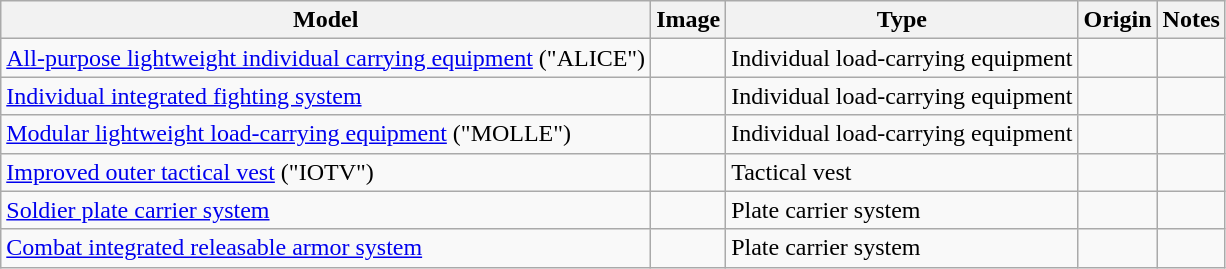<table class="wikitable">
<tr>
<th>Model</th>
<th>Image</th>
<th>Type</th>
<th>Origin</th>
<th>Notes</th>
</tr>
<tr>
<td><a href='#'>All-purpose lightweight individual carrying equipment</a> ("ALICE")</td>
<td></td>
<td>Individual load-carrying equipment</td>
<td></td>
<td></td>
</tr>
<tr>
<td><a href='#'>Individual integrated fighting system</a></td>
<td></td>
<td>Individual load-carrying equipment</td>
<td></td>
<td></td>
</tr>
<tr>
<td><a href='#'>Modular lightweight load-carrying equipment</a> ("MOLLE")</td>
<td></td>
<td>Individual load-carrying equipment</td>
<td></td>
<td></td>
</tr>
<tr>
<td><a href='#'>Improved outer tactical vest</a> ("IOTV")</td>
<td></td>
<td>Tactical vest</td>
<td></td>
<td></td>
</tr>
<tr>
<td><a href='#'>Soldier plate carrier system</a></td>
<td></td>
<td>Plate carrier system</td>
<td><br></td>
<td></td>
</tr>
<tr>
<td><a href='#'>Combat integrated releasable armor system</a></td>
<td></td>
<td>Plate carrier system</td>
<td><br></td>
<td></td>
</tr>
</table>
